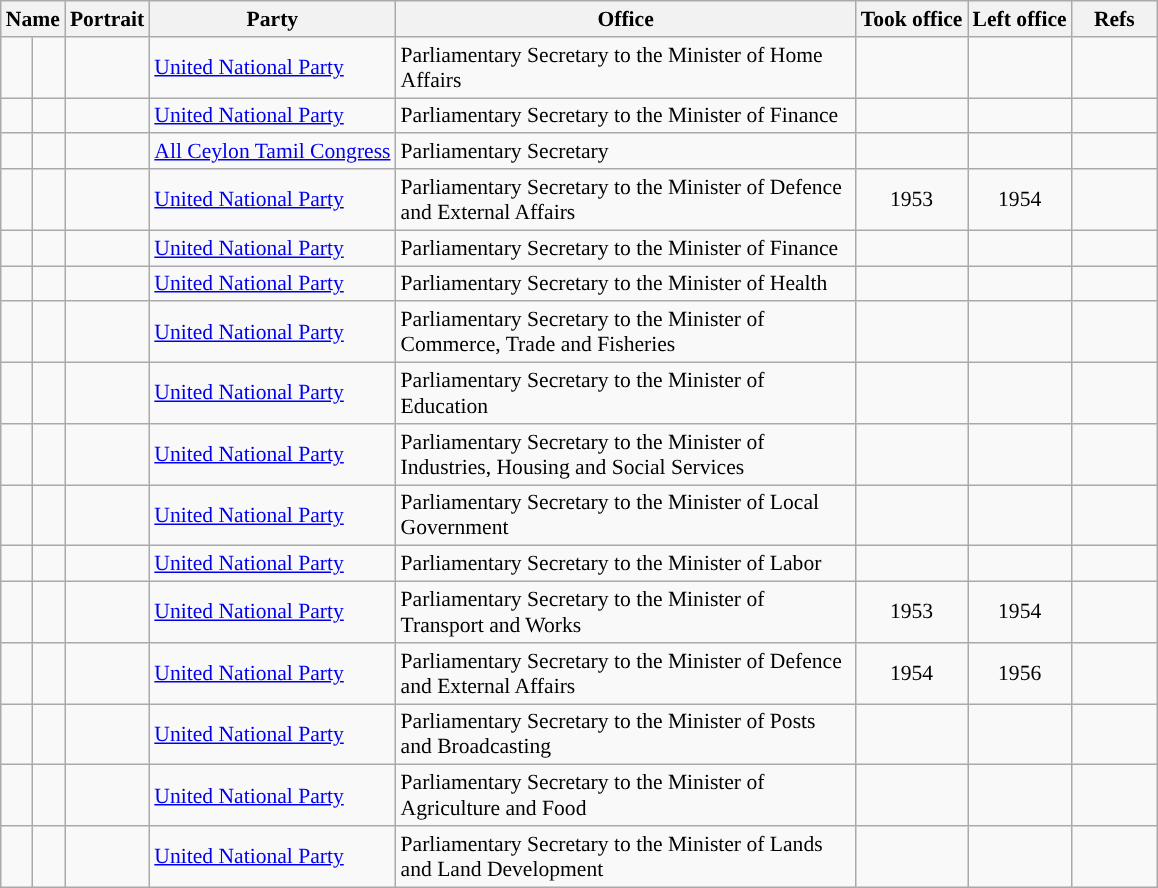<table class="wikitable plainrowheaders sortable" style="font-size:90%; text-align:left;">
<tr>
<th scope=col colspan="2">Name</th>
<th scope=col class=unsortable>Portrait</th>
<th scope=col>Party</th>
<th scope=col width=300px>Office</th>
<th scope=col>Took office</th>
<th scope=col>Left office</th>
<th scope=col width=50px class=unsortable>Refs</th>
</tr>
<tr>
<td !align="center" style="background:"></td>
<td></td>
<td align=center></td>
<td><a href='#'>United National Party</a></td>
<td>Parliamentary Secretary to the Minister of Home Affairs</td>
<td align=center></td>
<td></td>
<td align=center></td>
</tr>
<tr>
<td !align="center" style="background:"></td>
<td></td>
<td align=center></td>
<td><a href='#'>United National Party</a></td>
<td>Parliamentary Secretary to the Minister of Finance</td>
<td align=center></td>
<td align=center></td>
<td align=center></td>
</tr>
<tr>
<td !align="center" style="background:"></td>
<td></td>
<td align=center></td>
<td><a href='#'>All Ceylon Tamil Congress</a></td>
<td>Parliamentary Secretary</td>
<td align=center></td>
<td align=center></td>
<td align=center></td>
</tr>
<tr>
<td !align="center" style="background:"></td>
<td></td>
<td align=center></td>
<td><a href='#'>United National Party</a></td>
<td>Parliamentary Secretary to the Minister of Defence and External Affairs</td>
<td align=center>1953</td>
<td align=center>1954</td>
<td align=center></td>
</tr>
<tr>
<td !align="center" style="background:"></td>
<td></td>
<td align=center></td>
<td><a href='#'>United National Party</a></td>
<td>Parliamentary Secretary to the Minister of Finance</td>
<td align=center></td>
<td align=center></td>
<td align=center></td>
</tr>
<tr>
<td !align="center" style="background:"></td>
<td></td>
<td align=center></td>
<td><a href='#'>United National Party</a></td>
<td>Parliamentary Secretary to the Minister of Health</td>
<td align=center></td>
<td align=center></td>
<td align=center></td>
</tr>
<tr>
<td !align="center" style="background:"></td>
<td></td>
<td align=center></td>
<td><a href='#'>United National Party</a></td>
<td>Parliamentary Secretary to the Minister of Commerce, Trade and Fisheries</td>
<td align=center></td>
<td align=center></td>
<td align=center></td>
</tr>
<tr>
<td !align="center" style="background:"></td>
<td></td>
<td align=center></td>
<td><a href='#'>United National Party</a></td>
<td>Parliamentary Secretary to the Minister of Education</td>
<td align=center></td>
<td align=center></td>
<td align=center></td>
</tr>
<tr>
<td !align="center" style="background:"></td>
<td></td>
<td align=center></td>
<td><a href='#'>United National Party</a></td>
<td>Parliamentary Secretary to the Minister of Industries, Housing and Social Services</td>
<td align=center></td>
<td align=center></td>
<td align=center></td>
</tr>
<tr>
<td !align="center" style="background:"></td>
<td></td>
<td align=center></td>
<td><a href='#'>United National Party</a></td>
<td>Parliamentary Secretary to the Minister of Local Government</td>
<td align=center></td>
<td align=center></td>
<td align=center></td>
</tr>
<tr>
<td !align="center" style="background:"></td>
<td></td>
<td align=center></td>
<td><a href='#'>United National Party</a></td>
<td>Parliamentary Secretary to the Minister of Labor</td>
<td align=center></td>
<td align=center></td>
<td align=center></td>
</tr>
<tr>
<td !align="center" style="background:"></td>
<td></td>
<td align=center></td>
<td><a href='#'>United National Party</a></td>
<td>Parliamentary Secretary to the Minister of Transport and Works</td>
<td align=center>1953</td>
<td align=center>1954</td>
<td align=center></td>
</tr>
<tr>
<td !align="center" style="background:"></td>
<td></td>
<td align=center></td>
<td><a href='#'>United National Party</a></td>
<td>Parliamentary Secretary to the Minister of Defence and External Affairs</td>
<td align=center>1954</td>
<td align=center>1956</td>
<td align=center></td>
</tr>
<tr>
<td !align="center" style="background:"></td>
<td></td>
<td align=center></td>
<td><a href='#'>United National Party</a></td>
<td>Parliamentary Secretary to the Minister of Posts and Broadcasting</td>
<td align=center></td>
<td align=center></td>
<td align=center></td>
</tr>
<tr>
<td !align="center" style="background:"></td>
<td></td>
<td align=center></td>
<td><a href='#'>United National Party</a></td>
<td>Parliamentary Secretary to the Minister of Agriculture and Food</td>
<td align=center></td>
<td align=center></td>
<td align=center></td>
</tr>
<tr>
<td !align="center" style="background:"></td>
<td></td>
<td align=center></td>
<td><a href='#'>United National Party</a></td>
<td>Parliamentary Secretary to the Minister of Lands and Land Development</td>
<td align=center></td>
<td align=center></td>
<td align=center></td>
</tr>
</table>
